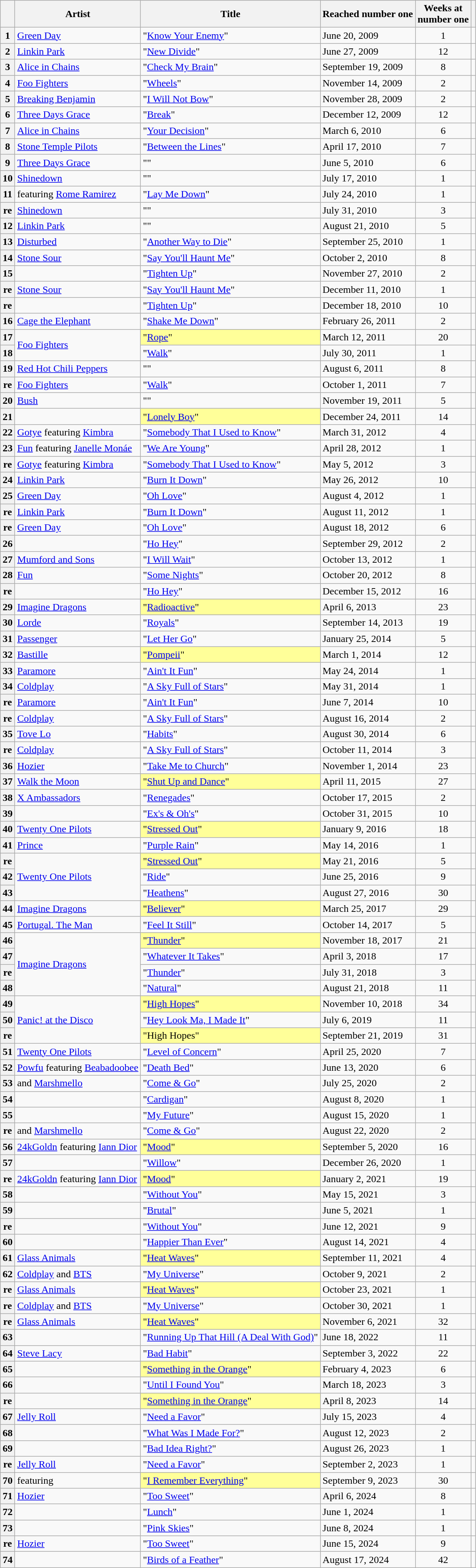<table class="plainrowheaders sortable wikitable">
<tr>
<th scope="col" data-sort-type="number"></th>
<th scope="col">Artist</th>
<th scope="col">Title</th>
<th scope="col">Reached number one</th>
<th scope="col">Weeks at<br>number one</th>
<th scope="col" class="unsortable"></th>
</tr>
<tr>
<th scope=row style="text-align:center;">1</th>
<td><a href='#'>Green Day</a></td>
<td>"<a href='#'>Know Your Enemy</a>"</td>
<td>June 20, 2009</td>
<td style="text-align:center;">1</td>
<td style="text-align:center;"></td>
</tr>
<tr>
<th scope=row style="text-align:center;">2</th>
<td><a href='#'>Linkin Park</a></td>
<td>"<a href='#'>New Divide</a>"</td>
<td>June 27, 2009</td>
<td style="text-align:center;">12</td>
<td style="text-align:center;"></td>
</tr>
<tr>
<th scope=row style="text-align:center;">3</th>
<td><a href='#'>Alice in Chains</a></td>
<td>"<a href='#'>Check My Brain</a>"</td>
<td>September 19, 2009</td>
<td style="text-align:center;">8</td>
<td style="text-align:center;"></td>
</tr>
<tr>
<th scope=row style="text-align:center;">4</th>
<td><a href='#'>Foo Fighters</a></td>
<td>"<a href='#'>Wheels</a>"</td>
<td>November 14, 2009</td>
<td style="text-align:center;">2</td>
<td style="text-align:center;"></td>
</tr>
<tr>
<th scope=row style="text-align:center;">5</th>
<td><a href='#'>Breaking Benjamin</a></td>
<td>"<a href='#'>I Will Not Bow</a>"</td>
<td>November 28, 2009</td>
<td style="text-align:center;">2</td>
<td style="text-align:center;"></td>
</tr>
<tr>
<th scope=row style="text-align:center;">6</th>
<td><a href='#'>Three Days Grace</a></td>
<td>"<a href='#'>Break</a>"</td>
<td>December 12, 2009</td>
<td style="text-align:center;">12</td>
<td style="text-align:center;"></td>
</tr>
<tr>
<th scope=row style="text-align:center;">7</th>
<td><a href='#'>Alice in Chains</a></td>
<td>"<a href='#'>Your Decision</a>"</td>
<td>March 6, 2010</td>
<td style="text-align:center;">6</td>
<td style="text-align:center;"></td>
</tr>
<tr>
<th scope=row style="text-align:center;">8</th>
<td><a href='#'>Stone Temple Pilots</a></td>
<td>"<a href='#'>Between the Lines</a>"</td>
<td>April 17, 2010</td>
<td style="text-align:center;">7</td>
<td style="text-align:center;"></td>
</tr>
<tr>
<th scope=row style="text-align:center;">9</th>
<td><a href='#'>Three Days Grace</a></td>
<td>""</td>
<td>June 5, 2010</td>
<td style="text-align:center;">6</td>
<td style="text-align:center;"></td>
</tr>
<tr>
<th scope=row style="text-align:center;">10</th>
<td><a href='#'>Shinedown</a></td>
<td>""</td>
<td>July 17, 2010</td>
<td style="text-align:center;">1</td>
<td style="text-align:center;"></td>
</tr>
<tr>
<th scope=row style="text-align:center;">11</th>
<td> featuring <a href='#'>Rome Ramirez</a></td>
<td>"<a href='#'>Lay Me Down</a>"</td>
<td>July 24, 2010</td>
<td style="text-align:center;">1</td>
<td style="text-align:center;"></td>
</tr>
<tr>
<th scope=row style="text-align:center;">re</th>
<td><a href='#'>Shinedown</a></td>
<td>""</td>
<td>July 31, 2010</td>
<td style="text-align:center;">3</td>
<td style="text-align:center;"></td>
</tr>
<tr>
<th scope=row style="text-align:center;">12</th>
<td><a href='#'>Linkin Park</a></td>
<td>""</td>
<td>August 21, 2010</td>
<td style="text-align:center;">5</td>
<td style="text-align:center;"></td>
</tr>
<tr>
<th scope=row style="text-align:center;">13</th>
<td><a href='#'>Disturbed</a></td>
<td>"<a href='#'>Another Way to Die</a>"</td>
<td>September 25, 2010</td>
<td style="text-align:center;">1</td>
<td style="text-align:center;"></td>
</tr>
<tr>
<th scope=row style="text-align:center;">14</th>
<td><a href='#'>Stone Sour</a></td>
<td>"<a href='#'>Say You'll Haunt Me</a>"</td>
<td>October 2, 2010</td>
<td style="text-align:center;">8</td>
<td style="text-align:center;"></td>
</tr>
<tr>
<th scope=row style="text-align:center;">15</th>
<td></td>
<td>"<a href='#'>Tighten Up</a>"</td>
<td>November 27, 2010</td>
<td style="text-align:center;">2</td>
<td style="text-align:center;"></td>
</tr>
<tr>
<th scope=row style="text-align:center;">re</th>
<td><a href='#'>Stone Sour</a></td>
<td>"<a href='#'>Say You'll Haunt Me</a>"</td>
<td>December 11, 2010</td>
<td style="text-align:center;">1</td>
<td style="text-align:center;"></td>
</tr>
<tr>
<th scope=row style="text-align:center;">re</th>
<td></td>
<td>"<a href='#'>Tighten Up</a>"</td>
<td>December 18, 2010</td>
<td style="text-align:center;">10</td>
<td style="text-align:center;"></td>
</tr>
<tr>
<th scope=row style="text-align:center;">16</th>
<td><a href='#'>Cage the Elephant</a></td>
<td>"<a href='#'>Shake Me Down</a>"</td>
<td>February 26, 2011</td>
<td style="text-align:center;">2</td>
<td style="text-align:center;"></td>
</tr>
<tr>
<th scope=row style="text-align:center;">17</th>
<td rowspan="2"><a href='#'>Foo Fighters</a></td>
<td bgcolor=#FFFF99>"<a href='#'>Rope</a>"</td>
<td>March 12, 2011</td>
<td style="text-align:center;">20</td>
<td style="text-align:center;"></td>
</tr>
<tr>
<th scope=row style="text-align:center;">18</th>
<td>"<a href='#'>Walk</a>"</td>
<td>July 30, 2011</td>
<td style="text-align:center;">1</td>
<td style="text-align:center;"></td>
</tr>
<tr>
<th scope=row style="text-align:center;">19</th>
<td><a href='#'>Red Hot Chili Peppers</a></td>
<td>""</td>
<td>August 6, 2011</td>
<td style="text-align:center;">8</td>
<td style="text-align:center;"></td>
</tr>
<tr>
<th scope=row style="text-align:center;">re</th>
<td><a href='#'>Foo Fighters</a></td>
<td>"<a href='#'>Walk</a>"</td>
<td>October 1, 2011</td>
<td style="text-align:center;">7</td>
<td style="text-align:center;"></td>
</tr>
<tr>
<th scope=row style="text-align:center;">20</th>
<td><a href='#'>Bush</a></td>
<td>""</td>
<td>November 19, 2011</td>
<td style="text-align:center;">5</td>
<td style="text-align:center;"></td>
</tr>
<tr>
<th scope=row style="text-align:center;">21</th>
<td></td>
<td bgcolor=#FFFF99>"<a href='#'>Lonely Boy</a>"</td>
<td>December 24, 2011</td>
<td style="text-align:center;">14</td>
<td style="text-align:center;"></td>
</tr>
<tr>
<th scope=row style="text-align:center;">22</th>
<td><a href='#'>Gotye</a> featuring <a href='#'>Kimbra</a></td>
<td>"<a href='#'>Somebody That I Used to Know</a>"</td>
<td>March 31, 2012</td>
<td style="text-align:center;">4</td>
<td style="text-align:center;"></td>
</tr>
<tr>
<th scope=row style="text-align:center;">23</th>
<td><a href='#'>Fun</a> featuring <a href='#'>Janelle Monáe</a></td>
<td>"<a href='#'>We Are Young</a>"</td>
<td>April 28, 2012</td>
<td style="text-align:center;">1</td>
<td style="text-align:center;"></td>
</tr>
<tr>
<th scope=row style="text-align:center;">re</th>
<td><a href='#'>Gotye</a> featuring <a href='#'>Kimbra</a></td>
<td>"<a href='#'>Somebody That I Used to Know</a>"</td>
<td>May 5, 2012</td>
<td style="text-align:center;">3</td>
<td style="text-align:center;"></td>
</tr>
<tr>
<th scope=row style="text-align:center;">24</th>
<td><a href='#'>Linkin Park</a></td>
<td>"<a href='#'>Burn It Down</a>"</td>
<td>May 26, 2012</td>
<td style="text-align:center;">10</td>
<td style="text-align:center;"></td>
</tr>
<tr>
<th scope=row style="text-align:center;">25</th>
<td><a href='#'>Green Day</a></td>
<td>"<a href='#'>Oh Love</a>"</td>
<td>August 4, 2012</td>
<td style="text-align:center;">1</td>
<td style="text-align:center;"></td>
</tr>
<tr>
<th scope=row style="text-align:center;">re</th>
<td><a href='#'>Linkin Park</a></td>
<td>"<a href='#'>Burn It Down</a>"</td>
<td>August 11, 2012</td>
<td style="text-align:center;">1</td>
<td style="text-align:center;"></td>
</tr>
<tr>
<th scope=row style="text-align:center;">re</th>
<td><a href='#'>Green Day</a></td>
<td>"<a href='#'>Oh Love</a>"</td>
<td>August 18, 2012</td>
<td style="text-align:center;">6</td>
<td style="text-align:center;"></td>
</tr>
<tr>
<th scope=row style="text-align:center;">26</th>
<td></td>
<td>"<a href='#'>Ho Hey</a>"</td>
<td>September 29, 2012</td>
<td style="text-align:center;">2</td>
<td style="text-align:center;"></td>
</tr>
<tr>
<th scope=row style="text-align:center;">27</th>
<td><a href='#'>Mumford and Sons</a></td>
<td>"<a href='#'>I Will Wait</a>"</td>
<td>October 13, 2012</td>
<td style="text-align:center;">1</td>
<td style="text-align:center;"></td>
</tr>
<tr>
<th scope=row style="text-align:center;">28</th>
<td><a href='#'>Fun</a></td>
<td>"<a href='#'>Some Nights</a>"</td>
<td>October 20, 2012</td>
<td style="text-align:center;">8</td>
<td style="text-align:center;"></td>
</tr>
<tr>
<th scope=row style="text-align:center;">re</th>
<td></td>
<td>"<a href='#'>Ho Hey</a>"</td>
<td>December 15, 2012</td>
<td style="text-align:center;">16</td>
<td style="text-align:center;"></td>
</tr>
<tr>
<th scope=row style="text-align:center;">29</th>
<td><a href='#'>Imagine Dragons</a></td>
<td bgcolor=#FFFF99>"<a href='#'>Radioactive</a>"</td>
<td>April 6, 2013</td>
<td style="text-align:center;">23</td>
<td style="text-align:center;"></td>
</tr>
<tr>
<th scope=row style="text-align:center;">30</th>
<td><a href='#'>Lorde</a></td>
<td>"<a href='#'>Royals</a>"</td>
<td>September 14, 2013</td>
<td style="text-align:center;">19</td>
<td style="text-align:center;"></td>
</tr>
<tr>
<th scope=row style="text-align:center;">31</th>
<td><a href='#'>Passenger</a></td>
<td>"<a href='#'>Let Her Go</a>"</td>
<td>January 25, 2014</td>
<td style="text-align:center;">5</td>
<td style="text-align:center;"></td>
</tr>
<tr>
<th scope=row style="text-align:center;">32</th>
<td><a href='#'>Bastille</a></td>
<td bgcolor=#FFFF99>"<a href='#'>Pompeii</a>"</td>
<td>March 1, 2014</td>
<td style="text-align:center;">12</td>
<td style="text-align:center;"></td>
</tr>
<tr>
<th scope=row style="text-align:center;">33</th>
<td><a href='#'>Paramore</a></td>
<td>"<a href='#'>Ain't It Fun</a>"</td>
<td>May 24, 2014</td>
<td style="text-align:center;">1</td>
<td style="text-align:center;"></td>
</tr>
<tr>
<th scope=row style="text-align:center;">34</th>
<td><a href='#'>Coldplay</a></td>
<td>"<a href='#'>A Sky Full of Stars</a>"</td>
<td>May 31, 2014</td>
<td style="text-align:center;">1</td>
<td style="text-align:center;"></td>
</tr>
<tr>
<th scope=row style="text-align:center;">re</th>
<td><a href='#'>Paramore</a></td>
<td>"<a href='#'>Ain't It Fun</a>"</td>
<td>June 7, 2014</td>
<td style="text-align:center;">10</td>
<td style="text-align:center;"></td>
</tr>
<tr>
<th scope=row style="text-align:center;">re</th>
<td><a href='#'>Coldplay</a></td>
<td>"<a href='#'>A Sky Full of Stars</a>"</td>
<td>August 16, 2014</td>
<td style="text-align:center;">2</td>
<td style="text-align:center;"></td>
</tr>
<tr>
<th scope=row style="text-align:center;">35</th>
<td><a href='#'>Tove Lo</a></td>
<td>"<a href='#'>Habits</a>"</td>
<td>August 30, 2014</td>
<td style="text-align:center;">6</td>
<td style="text-align:center;"></td>
</tr>
<tr>
<th scope=row style="text-align:center;">re</th>
<td><a href='#'>Coldplay</a></td>
<td>"<a href='#'>A Sky Full of Stars</a>"</td>
<td>October 11, 2014</td>
<td style="text-align:center;">3</td>
<td style="text-align:center;"></td>
</tr>
<tr>
<th scope=row style="text-align:center;">36</th>
<td><a href='#'>Hozier</a></td>
<td>"<a href='#'>Take Me to Church</a>"</td>
<td>November 1, 2014</td>
<td style="text-align:center;">23</td>
<td style="text-align:center;"></td>
</tr>
<tr>
<th scope=row style="text-align:center;">37</th>
<td><a href='#'>Walk the Moon</a></td>
<td bgcolor=#FFFF99>"<a href='#'>Shut Up and Dance</a>"</td>
<td>April 11, 2015</td>
<td style="text-align:center;">27</td>
<td style="text-align:center;"></td>
</tr>
<tr>
<th scope=row style="text-align:center;">38</th>
<td><a href='#'>X Ambassadors</a></td>
<td>"<a href='#'>Renegades</a>"</td>
<td>October 17, 2015</td>
<td style="text-align:center;">2</td>
<td style="text-align:center;"></td>
</tr>
<tr>
<th scope=row style="text-align:center;">39</th>
<td></td>
<td>"<a href='#'>Ex's & Oh's</a>"</td>
<td>October 31, 2015</td>
<td style="text-align:center;">10</td>
<td style="text-align:center;"></td>
</tr>
<tr>
<th scope=row style="text-align:center;">40</th>
<td><a href='#'>Twenty One Pilots</a></td>
<td bgcolor=#FFFF99>"<a href='#'>Stressed Out</a>"</td>
<td>January 9, 2016</td>
<td style="text-align:center;">18</td>
<td style="text-align:center;"></td>
</tr>
<tr>
<th scope=row style="text-align:center;">41</th>
<td><a href='#'>Prince</a></td>
<td>"<a href='#'>Purple Rain</a>"</td>
<td>May 14, 2016</td>
<td style="text-align:center;">1</td>
<td style="text-align:center;"></td>
</tr>
<tr>
<th scope=row style="text-align:center;">re</th>
<td rowspan="3"><a href='#'>Twenty One Pilots</a></td>
<td bgcolor=#FFFF99>"<a href='#'>Stressed Out</a>"</td>
<td>May 21, 2016</td>
<td style="text-align:center;">5</td>
<td style="text-align:center;"></td>
</tr>
<tr>
<th scope=row style="text-align:center;">42</th>
<td>"<a href='#'>Ride</a>"</td>
<td>June 25, 2016</td>
<td style="text-align:center;">9</td>
<td style="text-align:center;"></td>
</tr>
<tr>
<th scope=row style="text-align:center;">43</th>
<td>"<a href='#'>Heathens</a>"</td>
<td>August 27, 2016</td>
<td style="text-align:center;">30</td>
<td style="text-align:center;"></td>
</tr>
<tr>
<th scope=row style="text-align:center;">44</th>
<td><a href='#'>Imagine Dragons</a></td>
<td bgcolor=#FFFF99>"<a href='#'>Believer</a>"</td>
<td>March 25, 2017</td>
<td style="text-align:center;">29</td>
<td style="text-align:center;"></td>
</tr>
<tr>
<th scope=row style="text-align:center;">45</th>
<td><a href='#'>Portugal. The Man</a></td>
<td>"<a href='#'>Feel It Still</a>"</td>
<td>October 14, 2017</td>
<td style="text-align:center;">5</td>
<td style="text-align:center;"></td>
</tr>
<tr>
<th scope=row style="text-align:center;">46</th>
<td rowspan="4"><a href='#'>Imagine Dragons</a></td>
<td bgcolor=#FFFF99>"<a href='#'>Thunder</a>"</td>
<td>November 18, 2017</td>
<td style="text-align:center;">21</td>
<td style="text-align:center;"></td>
</tr>
<tr>
<th scope=row style="text-align:center;">47</th>
<td>"<a href='#'>Whatever It Takes</a>"</td>
<td>April 3, 2018</td>
<td style="text-align:center;">17</td>
<td style="text-align:center;"></td>
</tr>
<tr>
<th scope=row style="text-align:center;">re</th>
<td>"<a href='#'>Thunder</a>"</td>
<td>July 31, 2018</td>
<td style="text-align:center;">3</td>
<td style="text-align:center;"></td>
</tr>
<tr>
<th scope=row style="text-align:center;">48</th>
<td>"<a href='#'>Natural</a>"</td>
<td>August 21, 2018</td>
<td style="text-align:center;">11</td>
<td style="text-align:center;"></td>
</tr>
<tr>
<th scope=row style="text-align:center;">49</th>
<td rowspan="3"><a href='#'>Panic! at the Disco</a></td>
<td bgcolor=#FFFF99>"<a href='#'>High Hopes</a>"</td>
<td>November 10, 2018</td>
<td style="text-align:center;">34</td>
<td style="text-align:center;"></td>
</tr>
<tr>
<th scope=row style="text-align:center;">50</th>
<td>"<a href='#'>Hey Look Ma, I Made It</a>"</td>
<td>July 6, 2019</td>
<td style="text-align:center;">11</td>
<td style="text-align:center;"></td>
</tr>
<tr>
<th scope=row style="text-align:center;">re</th>
<td bgcolor=#FFFF99>"High Hopes"</td>
<td>September 21, 2019</td>
<td style="text-align:center;">31</td>
<td style="text-align:center;"></td>
</tr>
<tr>
<th scope=row style="text-align:center;">51</th>
<td><a href='#'>Twenty One Pilots</a></td>
<td>"<a href='#'>Level of Concern</a>"</td>
<td>April 25, 2020</td>
<td style="text-align:center;">7</td>
<td style="text-align:center;"></td>
</tr>
<tr>
<th scope=row style="text-align:center;">52</th>
<td><a href='#'>Powfu</a> featuring <a href='#'>Beabadoobee</a></td>
<td>"<a href='#'>Death Bed</a>"</td>
<td>June 13, 2020</td>
<td style="text-align:center;">6</td>
<td style="text-align:center;"></td>
</tr>
<tr>
<th scope=row style="text-align:center;">53</th>
<td> and <a href='#'>Marshmello</a></td>
<td>"<a href='#'>Come & Go</a>"</td>
<td>July 25, 2020</td>
<td style="text-align:center;">2</td>
<td style="text-align:center;"></td>
</tr>
<tr>
<th scope=row style="text-align:center;">54</th>
<td></td>
<td>"<a href='#'>Cardigan</a>"</td>
<td>August 8, 2020</td>
<td style="text-align:center;">1</td>
<td style="text-align:center;"></td>
</tr>
<tr>
<th scope=row style="text-align:center;">55</th>
<td></td>
<td>"<a href='#'>My Future</a>"</td>
<td>August 15, 2020</td>
<td style="text-align:center;">1</td>
<td style="text-align:center;"></td>
</tr>
<tr>
<th scope=row style="text-align:center;">re</th>
<td> and <a href='#'>Marshmello</a></td>
<td>"<a href='#'>Come & Go</a>"</td>
<td>August 22, 2020</td>
<td style="text-align:center;">2</td>
<td style="text-align:center;"></td>
</tr>
<tr>
<th scope=row style="text-align:center;">56</th>
<td><a href='#'>24kGoldn</a> featuring <a href='#'>Iann Dior</a></td>
<td bgcolor=#FFFF99>"<a href='#'>Mood</a>"</td>
<td>September 5, 2020</td>
<td style="text-align:center;">16</td>
<td style="text-align:center;"></td>
</tr>
<tr>
<th scope=row style="text-align:center;">57</th>
<td></td>
<td>"<a href='#'>Willow</a>"</td>
<td>December 26, 2020</td>
<td style="text-align:center;">1</td>
<td style="text-align:center;"></td>
</tr>
<tr>
<th scope=row style="text-align:center;">re</th>
<td><a href='#'>24kGoldn</a> featuring <a href='#'>Iann Dior</a></td>
<td bgcolor=#FFFF99>"<a href='#'>Mood</a>"</td>
<td>January 2, 2021</td>
<td style="text-align:center;">19</td>
<td style="text-align:center;"></td>
</tr>
<tr>
<th scope=row style="text-align:center;">58</th>
<td></td>
<td>"<a href='#'>Without You</a>"</td>
<td>May 15, 2021</td>
<td style="text-align:center;">3</td>
<td style="text-align:center;"></td>
</tr>
<tr>
<th scope=row style="text-align:center;">59</th>
<td></td>
<td>"<a href='#'>Brutal</a>"</td>
<td>June 5, 2021</td>
<td style="text-align:center;">1</td>
<td style="text-align:center;"></td>
</tr>
<tr>
<th scope=row style="text-align:center;">re</th>
<td></td>
<td>"<a href='#'>Without You</a>"</td>
<td>June 12, 2021</td>
<td style="text-align:center;">9</td>
<td style="text-align:center;"></td>
</tr>
<tr>
<th scope=row style="text-align:center;">60</th>
<td></td>
<td>"<a href='#'>Happier Than Ever</a>"</td>
<td>August 14, 2021</td>
<td style="text-align:center;">4</td>
<td style="text-align:center;"></td>
</tr>
<tr>
<th scope=row style="text-align:center;">61</th>
<td><a href='#'>Glass Animals</a></td>
<td bgcolor=#FFFF99>"<a href='#'>Heat Waves</a>" </td>
<td>September 11, 2021</td>
<td style="text-align:center;">4</td>
<td style="text-align:center;"></td>
</tr>
<tr>
<th scope=row style="text-align:center;">62</th>
<td><a href='#'>Coldplay</a> and <a href='#'>BTS</a></td>
<td>"<a href='#'>My Universe</a>"</td>
<td>October 9, 2021</td>
<td style="text-align:center;">2</td>
<td style="text-align:center;"></td>
</tr>
<tr>
<th scope=row style="text-align:center;">re</th>
<td><a href='#'>Glass Animals</a></td>
<td bgcolor=#FFFF99>"<a href='#'>Heat Waves</a>" </td>
<td>October 23, 2021</td>
<td style="text-align:center;">1</td>
<td style="text-align:center;"></td>
</tr>
<tr>
<th scope=row style="text-align:center;">re</th>
<td><a href='#'>Coldplay</a> and <a href='#'>BTS</a></td>
<td>"<a href='#'>My Universe</a>"</td>
<td>October 30, 2021</td>
<td style="text-align:center;">1</td>
<td style="text-align:center;"></td>
</tr>
<tr>
<th scope=row style="text-align:center;">re</th>
<td><a href='#'>Glass Animals</a></td>
<td bgcolor=#FFFF99>"<a href='#'>Heat Waves</a>" </td>
<td>November 6, 2021</td>
<td style="text-align:center;">32</td>
<td style="text-align:center;"></td>
</tr>
<tr>
<th scope=row style="text-align:center;">63</th>
<td></td>
<td>"<a href='#'>Running Up That Hill (A Deal With God)</a>"</td>
<td>June 18, 2022</td>
<td style="text-align:center;">11</td>
<td style="text-align:center;"></td>
</tr>
<tr>
<th scope=row style="text-align:center;">64</th>
<td><a href='#'>Steve Lacy</a></td>
<td>"<a href='#'>Bad Habit</a>"</td>
<td>September 3, 2022</td>
<td style="text-align:center;">22</td>
<td style="text-align:center;"></td>
</tr>
<tr>
<th scope=row style="text-align:center;">65</th>
<td></td>
<td bgcolor=#FFFF99>"<a href='#'>Something in the Orange</a>" </td>
<td>February 4, 2023</td>
<td style="text-align:center;">6</td>
<td style="text-align:center;"></td>
</tr>
<tr>
<th scope=row style="text-align:center;">66</th>
<td></td>
<td>"<a href='#'>Until I Found You</a>"</td>
<td>March 18, 2023</td>
<td style="text-align:center;">3</td>
<td style="text-align:center;"></td>
</tr>
<tr>
<th scope=row style="text-align:center;">re</th>
<td></td>
<td bgcolor=#FFFF99>"<a href='#'>Something in the Orange</a>" </td>
<td>April 8, 2023</td>
<td style="text-align:center;">14</td>
<td style="text-align:center;"></td>
</tr>
<tr>
<th scope=row style="text-align:center;">67</th>
<td><a href='#'>Jelly Roll</a></td>
<td>"<a href='#'>Need a Favor</a>"</td>
<td>July 15, 2023</td>
<td style="text-align:center;">4</td>
<td style="text-align:center;"></td>
</tr>
<tr>
<th scope=row style="text-align:center;">68</th>
<td></td>
<td>"<a href='#'>What Was I Made For?</a>"</td>
<td>August 12, 2023</td>
<td style="text-align:center;">2</td>
<td style="text-align:center;"></td>
</tr>
<tr>
<th scope=row style="text-align:center;">69</th>
<td></td>
<td>"<a href='#'>Bad Idea Right?</a>"</td>
<td>August 26, 2023</td>
<td style="text-align:center;">1</td>
<td style="text-align:center;"></td>
</tr>
<tr>
<th scope=row style="text-align:center;">re</th>
<td><a href='#'>Jelly Roll</a></td>
<td>"<a href='#'>Need a Favor</a>"</td>
<td>September 2, 2023</td>
<td style="text-align:center;">1</td>
<td style="text-align:center;"></td>
</tr>
<tr>
<th scope=row style="text-align:center;">70</th>
<td> featuring </td>
<td bgcolor=#FFFF99>"<a href='#'>I Remember Everything</a>" </td>
<td>September 9, 2023</td>
<td style="text-align:center;">30</td>
<td style="text-align:center;"></td>
</tr>
<tr>
<th scope=row style="text-align:center;">71</th>
<td><a href='#'>Hozier</a></td>
<td>"<a href='#'>Too Sweet</a>"</td>
<td>April 6, 2024</td>
<td style="text-align:center;">8</td>
<td style="text-align:center;"></td>
</tr>
<tr>
<th scope=row style="text-align:center;">72</th>
<td></td>
<td>"<a href='#'>Lunch</a>"</td>
<td>June 1, 2024</td>
<td style="text-align:center;">1</td>
<td style="text-align:center;"></td>
</tr>
<tr>
<th scope=row style="text-align:center;">73</th>
<td></td>
<td>"<a href='#'>Pink Skies</a>"</td>
<td>June 8, 2024</td>
<td style="text-align:center;">1</td>
<td style="text-align:center;"></td>
</tr>
<tr>
<th scope=row style="text-align:center;">re</th>
<td><a href='#'>Hozier</a></td>
<td>"<a href='#'>Too Sweet</a>"</td>
<td>June 15, 2024</td>
<td style="text-align:center;">9</td>
<td style="text-align:center;"></td>
</tr>
<tr>
<th scope=row style="text-align:center;">74</th>
<td></td>
<td>"<a href='#'>Birds of a Feather</a>"</td>
<td>August 17, 2024</td>
<td style="text-align:center;">42</td>
<td style="text-align:center;"></td>
</tr>
</table>
